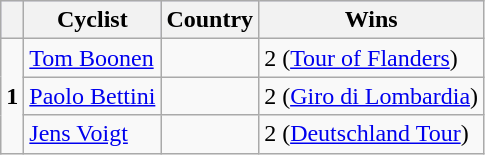<table class="wikitable">
<tr style="background:#ccccff;">
<th></th>
<th>Cyclist</th>
<th>Country</th>
<th>Wins</th>
</tr>
<tr>
<td rowspan=3><strong>1</strong></td>
<td><a href='#'>Tom Boonen</a></td>
<td></td>
<td>2 (<a href='#'>Tour of Flanders</a>)</td>
</tr>
<tr>
<td><a href='#'>Paolo Bettini</a></td>
<td></td>
<td>2 (<a href='#'>Giro di Lombardia</a>)</td>
</tr>
<tr>
<td><a href='#'>Jens Voigt</a></td>
<td></td>
<td>2 (<a href='#'>Deutschland Tour</a>)</td>
</tr>
</table>
